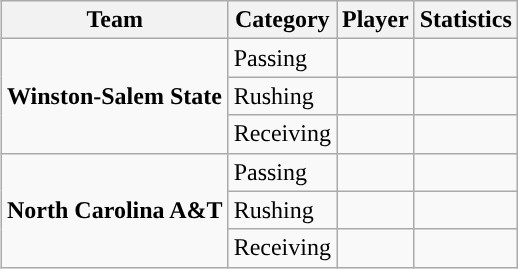<table class="wikitable" style="float: right;">
<tr>
<th>Team</th>
<th>Category</th>
<th>Player</th>
<th>Statistics</th>
</tr>
<tr>
<td rowspan=3><strong>Winston-Salem State</strong></td>
<td>Passing</td>
<td></td>
<td></td>
</tr>
<tr>
<td>Rushing</td>
<td></td>
<td></td>
</tr>
<tr>
<td>Receiving</td>
<td></td>
<td></td>
</tr>
<tr>
<td rowspan=3><strong>North Carolina A&T</strong></td>
<td>Passing</td>
<td></td>
<td></td>
</tr>
<tr>
<td>Rushing</td>
<td></td>
<td></td>
</tr>
<tr>
<td>Receiving</td>
<td></td>
<td></td>
</tr>
</table>
